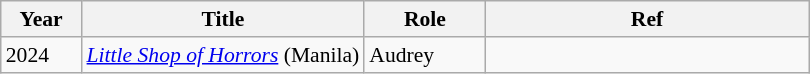<table class="wikitable" style="font-size:90%">
<tr>
<th scope="col" width="10%">Year</th>
<th scope="col" width="35%">Title</th>
<th scope="col" width="15%">Role</th>
<th>Ref</th>
</tr>
<tr>
<td>2024</td>
<td><em><a href='#'>Little Shop of Horrors</a></em> (Manila)</td>
<td>Audrey</td>
<td></td>
</tr>
</table>
